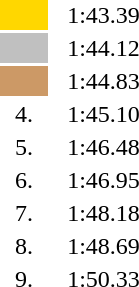<table style="text-align:center">
<tr>
<td width=30 bgcolor=gold></td>
<td align=left></td>
<td width=60>1:43.39</td>
</tr>
<tr>
<td bgcolor=silver></td>
<td align=left></td>
<td>1:44.12</td>
</tr>
<tr>
<td bgcolor=cc9966></td>
<td align=left></td>
<td>1:44.83</td>
</tr>
<tr>
<td>4.</td>
<td align=left></td>
<td>1:45.10</td>
</tr>
<tr>
<td>5.</td>
<td align=left></td>
<td>1:46.48</td>
</tr>
<tr>
<td>6.</td>
<td align=left></td>
<td>1:46.95</td>
</tr>
<tr>
<td>7.</td>
<td align=left></td>
<td>1:48.18</td>
</tr>
<tr>
<td>8.</td>
<td align=left></td>
<td>1:48.69</td>
</tr>
<tr>
<td>9.</td>
<td align=left></td>
<td>1:50.33</td>
</tr>
</table>
